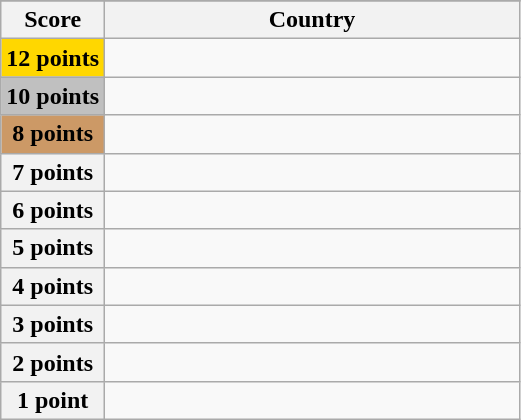<table class="wikitable">
<tr>
</tr>
<tr>
<th scope="col" width="20%">Score</th>
<th scope="col">Country</th>
</tr>
<tr>
<th scope="row" style="background:gold">12 points</th>
<td></td>
</tr>
<tr>
<th scope="row" style="background:silver">10 points</th>
<td></td>
</tr>
<tr>
<th scope="row" style="background:#CC9966">8 points</th>
<td></td>
</tr>
<tr>
<th scope="row">7 points</th>
<td></td>
</tr>
<tr>
<th scope="row">6 points</th>
<td></td>
</tr>
<tr>
<th scope="row">5 points</th>
<td></td>
</tr>
<tr>
<th scope="row">4 points</th>
<td></td>
</tr>
<tr>
<th scope="row">3 points</th>
<td></td>
</tr>
<tr>
<th scope="row">2 points</th>
<td></td>
</tr>
<tr>
<th scope="row">1 point</th>
<td></td>
</tr>
</table>
